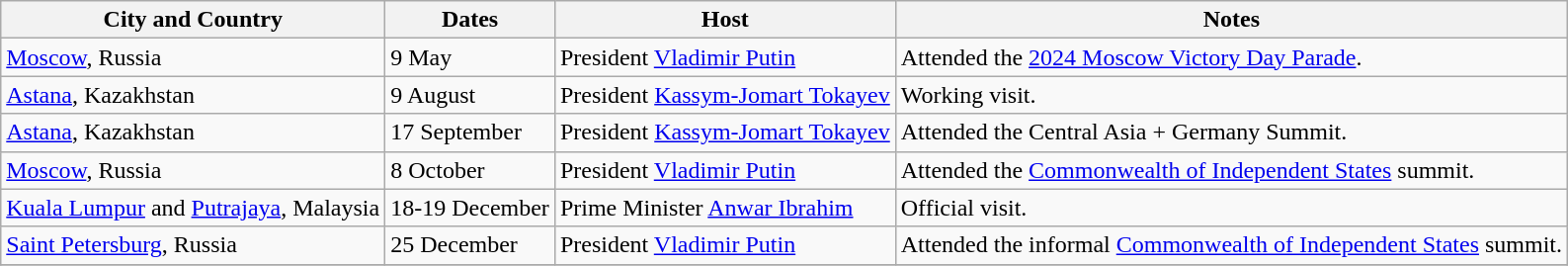<table class="wikitable mw-collapsible" cellpadding="0" cellspacing="0">
<tr>
<th scope="col">City and Country</th>
<th align="center" scope="col">Dates</th>
<th align="center" scope="col">Host</th>
<th align="center" scope="col">Notes</th>
</tr>
<tr>
<td scope="row"><a href='#'>Moscow</a>, Russia</td>
<td>9 May</td>
<td>President <a href='#'>Vladimir Putin</a></td>
<td>Attended the <a href='#'>2024 Moscow Victory Day Parade</a>.</td>
</tr>
<tr>
<td scope="row"><a href='#'>Astana</a>, Kazakhstan</td>
<td>9 August</td>
<td>President <a href='#'>Kassym-Jomart Tokayev</a></td>
<td>Working visit.</td>
</tr>
<tr>
<td scope="row"><a href='#'>Astana</a>, Kazakhstan</td>
<td>17 September</td>
<td>President <a href='#'>Kassym-Jomart Tokayev</a></td>
<td>Attended the Central Asia + Germany Summit.</td>
</tr>
<tr>
<td scope="row"><a href='#'>Moscow</a>, Russia</td>
<td>8 October</td>
<td>President <a href='#'>Vladimir Putin</a></td>
<td>Attended the <a href='#'>Commonwealth of Independent States</a> summit.</td>
</tr>
<tr>
<td scope="row"><a href='#'>Kuala Lumpur</a> and <a href='#'>Putrajaya</a>, Malaysia</td>
<td>18-19 December</td>
<td>Prime Minister <a href='#'>Anwar Ibrahim</a></td>
<td>Official visit.</td>
</tr>
<tr>
<td scope="row"><a href='#'>Saint Petersburg</a>, Russia</td>
<td>25 December</td>
<td>President <a href='#'>Vladimir Putin</a></td>
<td>Attended the informal <a href='#'>Commonwealth of Independent States</a> summit.</td>
</tr>
<tr>
</tr>
</table>
